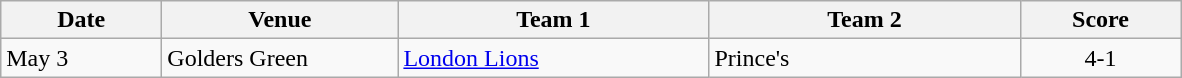<table class="wikitable" style="font-size: 100%">
<tr>
<th width=100>Date</th>
<th width=150>Venue</th>
<th width=200>Team 1</th>
<th width=200>Team 2</th>
<th width=100>Score</th>
</tr>
<tr>
<td>May 3</td>
<td>Golders Green</td>
<td><a href='#'>London Lions</a></td>
<td>Prince's</td>
<td align=center>4-1</td>
</tr>
</table>
